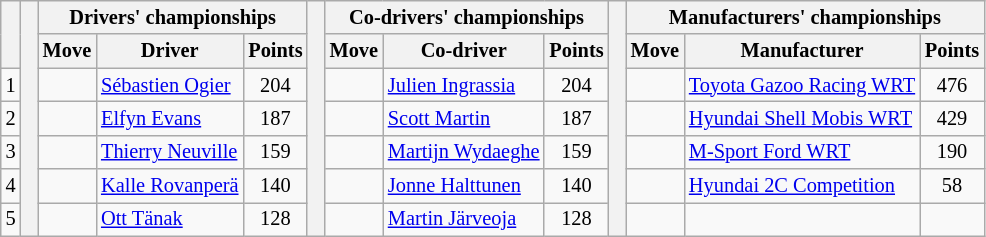<table class="wikitable" style="font-size:85%;">
<tr>
<th rowspan="2"></th>
<th rowspan="7" style="width:5px;"></th>
<th colspan="3">Drivers' championships</th>
<th rowspan="7" style="width:5px;"></th>
<th colspan="3" nowrap>Co-drivers' championships</th>
<th rowspan="7" style="width:5px;"></th>
<th colspan="3" nowrap>Manufacturers' championships</th>
</tr>
<tr>
<th>Move</th>
<th>Driver</th>
<th>Points</th>
<th>Move</th>
<th>Co-driver</th>
<th>Points</th>
<th>Move</th>
<th>Manufacturer</th>
<th>Points</th>
</tr>
<tr>
<td align="center">1</td>
<td align="center"></td>
<td><a href='#'>Sébastien Ogier</a></td>
<td align="center">204</td>
<td align="center"></td>
<td><a href='#'>Julien Ingrassia</a></td>
<td align="center">204</td>
<td align="center"></td>
<td nowrap><a href='#'>Toyota Gazoo Racing WRT</a></td>
<td align="center">476</td>
</tr>
<tr>
<td align="center">2</td>
<td align="center"></td>
<td><a href='#'>Elfyn Evans</a></td>
<td align="center">187</td>
<td align="center"></td>
<td><a href='#'>Scott Martin</a></td>
<td align="center">187</td>
<td align="center"></td>
<td><a href='#'>Hyundai Shell Mobis WRT</a></td>
<td align="center">429</td>
</tr>
<tr>
<td align="center">3</td>
<td align="center"></td>
<td><a href='#'>Thierry Neuville</a></td>
<td align="center">159</td>
<td align="center"></td>
<td nowrap><a href='#'>Martijn Wydaeghe</a></td>
<td align="center">159</td>
<td align="center"></td>
<td><a href='#'>M-Sport Ford WRT</a></td>
<td align="center">190</td>
</tr>
<tr>
<td align="center">4</td>
<td align="center"></td>
<td nowrap><a href='#'>Kalle Rovanperä</a></td>
<td align="center">140</td>
<td align="center"></td>
<td nowrap><a href='#'>Jonne Halttunen</a></td>
<td align="center">140</td>
<td align="center"></td>
<td><a href='#'>Hyundai 2C Competition</a></td>
<td align="center">58</td>
</tr>
<tr>
<td align="center">5</td>
<td align="center"></td>
<td><a href='#'>Ott Tänak</a></td>
<td align="center">128</td>
<td align="center"></td>
<td><a href='#'>Martin Järveoja</a></td>
<td align="center">128</td>
<td></td>
<td></td>
<td></td>
</tr>
</table>
